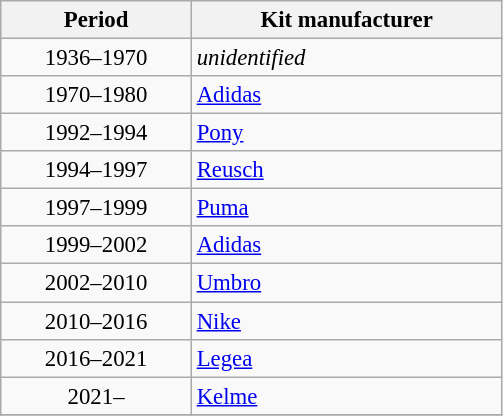<table class="wikitable" style="font-size: 95%; text-align: center; ">
<tr>
<th width=120>Period</th>
<th width=200>Kit manufacturer</th>
</tr>
<tr>
<td align="center">1936–1970</td>
<td align="left"><em>unidentified</em></td>
</tr>
<tr>
<td align="center">1970–1980</td>
<td align="left"> <a href='#'>Adidas</a></td>
</tr>
<tr>
<td align="center">1992–1994</td>
<td align="left"> <a href='#'>Pony</a></td>
</tr>
<tr>
<td align="center">1994–1997</td>
<td align="left"> <a href='#'>Reusch</a></td>
</tr>
<tr>
<td align="center">1997–1999</td>
<td align="left"> <a href='#'>Puma</a></td>
</tr>
<tr>
<td align="center">1999–2002</td>
<td align="left"> <a href='#'>Adidas</a></td>
</tr>
<tr>
<td align="center">2002–2010</td>
<td align="left"> <a href='#'>Umbro</a></td>
</tr>
<tr>
<td align="center">2010–2016</td>
<td align="left"> <a href='#'>Nike</a></td>
</tr>
<tr>
<td align="center">2016–2021</td>
<td align="left"> <a href='#'>Legea</a></td>
</tr>
<tr>
<td align="center">2021–</td>
<td align="left"> <a href='#'>Kelme</a></td>
</tr>
<tr>
</tr>
</table>
